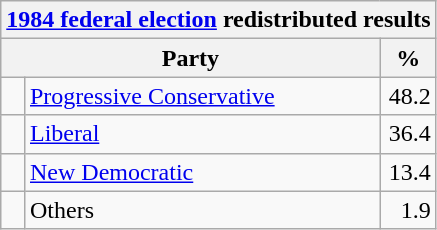<table class="wikitable">
<tr>
<th colspan="4"><a href='#'>1984 federal election</a> redistributed results</th>
</tr>
<tr>
<th bgcolor="#DDDDFF" width="130px" colspan="2">Party</th>
<th bgcolor="#DDDDFF" width="30px">%</th>
</tr>
<tr>
<td> </td>
<td><a href='#'>Progressive Conservative</a></td>
<td align=right>48.2</td>
</tr>
<tr>
<td> </td>
<td><a href='#'>Liberal</a></td>
<td align=right>36.4</td>
</tr>
<tr>
<td> </td>
<td><a href='#'>New Democratic</a></td>
<td align=right>13.4</td>
</tr>
<tr>
<td> </td>
<td>Others</td>
<td align=right>1.9</td>
</tr>
</table>
